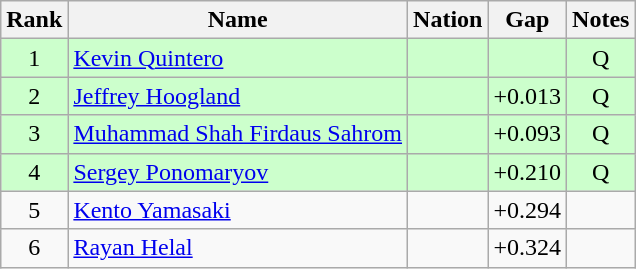<table class="wikitable sortable" style="text-align:center">
<tr>
<th>Rank</th>
<th>Name</th>
<th>Nation</th>
<th>Gap</th>
<th>Notes</th>
</tr>
<tr bgcolor=ccffcc>
<td>1</td>
<td align=left><a href='#'>Kevin Quintero</a></td>
<td align=left></td>
<td></td>
<td>Q</td>
</tr>
<tr bgcolor=ccffcc>
<td>2</td>
<td align=left><a href='#'>Jeffrey Hoogland</a></td>
<td align=left></td>
<td>+0.013</td>
<td>Q</td>
</tr>
<tr bgcolor=ccffcc>
<td>3</td>
<td align=left><a href='#'>Muhammad Shah Firdaus Sahrom</a></td>
<td align=left></td>
<td>+0.093</td>
<td>Q</td>
</tr>
<tr bgcolor=ccffcc>
<td>4</td>
<td align=left><a href='#'>Sergey Ponomaryov</a></td>
<td align=left></td>
<td>+0.210</td>
<td>Q</td>
</tr>
<tr>
<td>5</td>
<td align=left><a href='#'>Kento Yamasaki</a></td>
<td align=left></td>
<td>+0.294</td>
<td></td>
</tr>
<tr>
<td>6</td>
<td align=left><a href='#'>Rayan Helal</a></td>
<td align=left></td>
<td>+0.324</td>
<td></td>
</tr>
</table>
